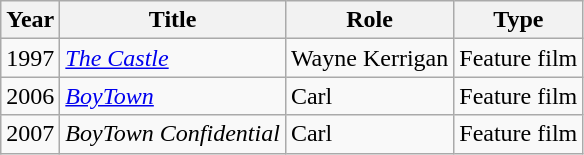<table class="wikitable">
<tr>
<th>Year</th>
<th>Title</th>
<th>Role</th>
<th>Type</th>
</tr>
<tr>
<td>1997</td>
<td><em><a href='#'>The Castle</a></em></td>
<td>Wayne Kerrigan</td>
<td>Feature film</td>
</tr>
<tr>
<td>2006</td>
<td><em><a href='#'>BoyTown</a></em></td>
<td>Carl</td>
<td>Feature film</td>
</tr>
<tr>
<td>2007</td>
<td><em>BoyTown Confidential</em></td>
<td>Carl</td>
<td>Feature film</td>
</tr>
</table>
